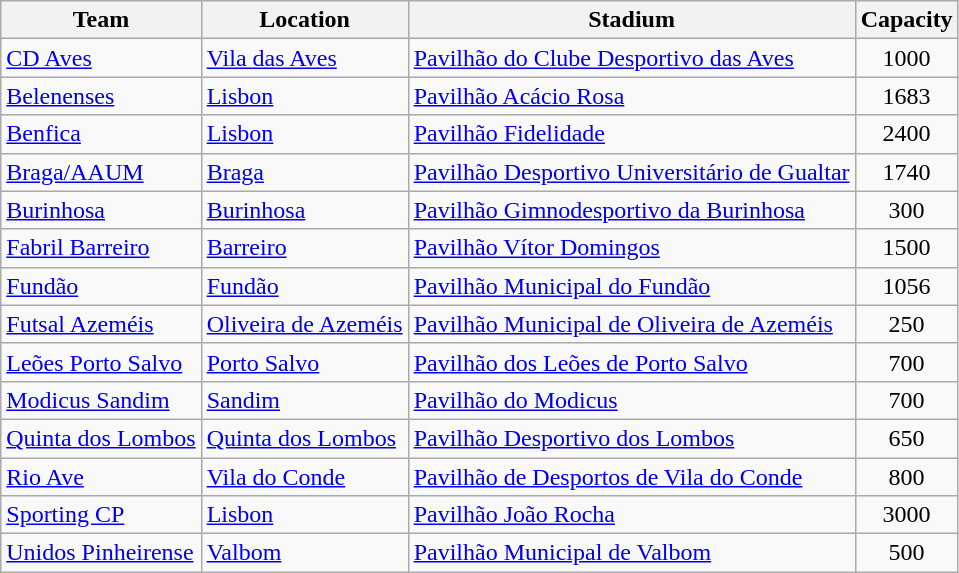<table class="wikitable sortable">
<tr>
<th>Team</th>
<th>Location</th>
<th>Stadium</th>
<th>Capacity</th>
</tr>
<tr>
<td><a href='#'>CD Aves</a></td>
<td><a href='#'>Vila das Aves</a></td>
<td><a href='#'>Pavilhão do Clube Desportivo das Aves</a></td>
<td align="center">1000</td>
</tr>
<tr>
<td><a href='#'>Belenenses</a></td>
<td><a href='#'>Lisbon</a></td>
<td><a href='#'>Pavilhão Acácio Rosa</a></td>
<td align="center">1683</td>
</tr>
<tr>
<td><a href='#'>Benfica</a></td>
<td><a href='#'>Lisbon</a></td>
<td><a href='#'>Pavilhão Fidelidade</a></td>
<td align="center">2400</td>
</tr>
<tr>
<td><a href='#'>Braga/AAUM</a></td>
<td><a href='#'>Braga</a></td>
<td><a href='#'>Pavilhão Desportivo Universitário de Gualtar</a></td>
<td align="center">1740</td>
</tr>
<tr>
<td><a href='#'>Burinhosa</a></td>
<td><a href='#'>Burinhosa</a></td>
<td><a href='#'>Pavilhão Gimnodesportivo da Burinhosa</a></td>
<td align="center">300</td>
</tr>
<tr>
<td><a href='#'>Fabril Barreiro</a></td>
<td><a href='#'>Barreiro</a></td>
<td><a href='#'>Pavilhão Vítor Domingos</a></td>
<td align="center">1500</td>
</tr>
<tr>
<td><a href='#'>Fundão</a></td>
<td><a href='#'>Fundão</a></td>
<td><a href='#'>Pavilhão Municipal do Fundão</a></td>
<td align="center">1056</td>
</tr>
<tr>
<td><a href='#'>Futsal Azeméis</a></td>
<td><a href='#'>Oliveira de Azeméis</a></td>
<td><a href='#'>Pavilhão Municipal de Oliveira de Azeméis</a></td>
<td align="center">250</td>
</tr>
<tr>
<td><a href='#'>Leões Porto Salvo</a></td>
<td><a href='#'>Porto Salvo</a></td>
<td><a href='#'>Pavilhão dos Leões de Porto Salvo</a></td>
<td align="center">700</td>
</tr>
<tr>
<td><a href='#'>Modicus Sandim</a></td>
<td><a href='#'>Sandim</a></td>
<td><a href='#'>Pavilhão do Modicus</a></td>
<td align="center">700</td>
</tr>
<tr>
<td><a href='#'>Quinta dos Lombos</a></td>
<td><a href='#'>Quinta dos Lombos</a></td>
<td><a href='#'>Pavilhão Desportivo dos Lombos</a></td>
<td align="center">650</td>
</tr>
<tr>
<td><a href='#'>Rio Ave</a></td>
<td><a href='#'>Vila do Conde</a></td>
<td><a href='#'>Pavilhão de Desportos de Vila do Conde</a></td>
<td align="center">800</td>
</tr>
<tr>
<td><a href='#'>Sporting CP</a></td>
<td><a href='#'>Lisbon</a></td>
<td><a href='#'>Pavilhão João Rocha</a></td>
<td align="center">3000</td>
</tr>
<tr>
<td><a href='#'>Unidos Pinheirense</a></td>
<td><a href='#'>Valbom</a></td>
<td><a href='#'>Pavilhão Municipal de Valbom</a></td>
<td align="center">500</td>
</tr>
</table>
